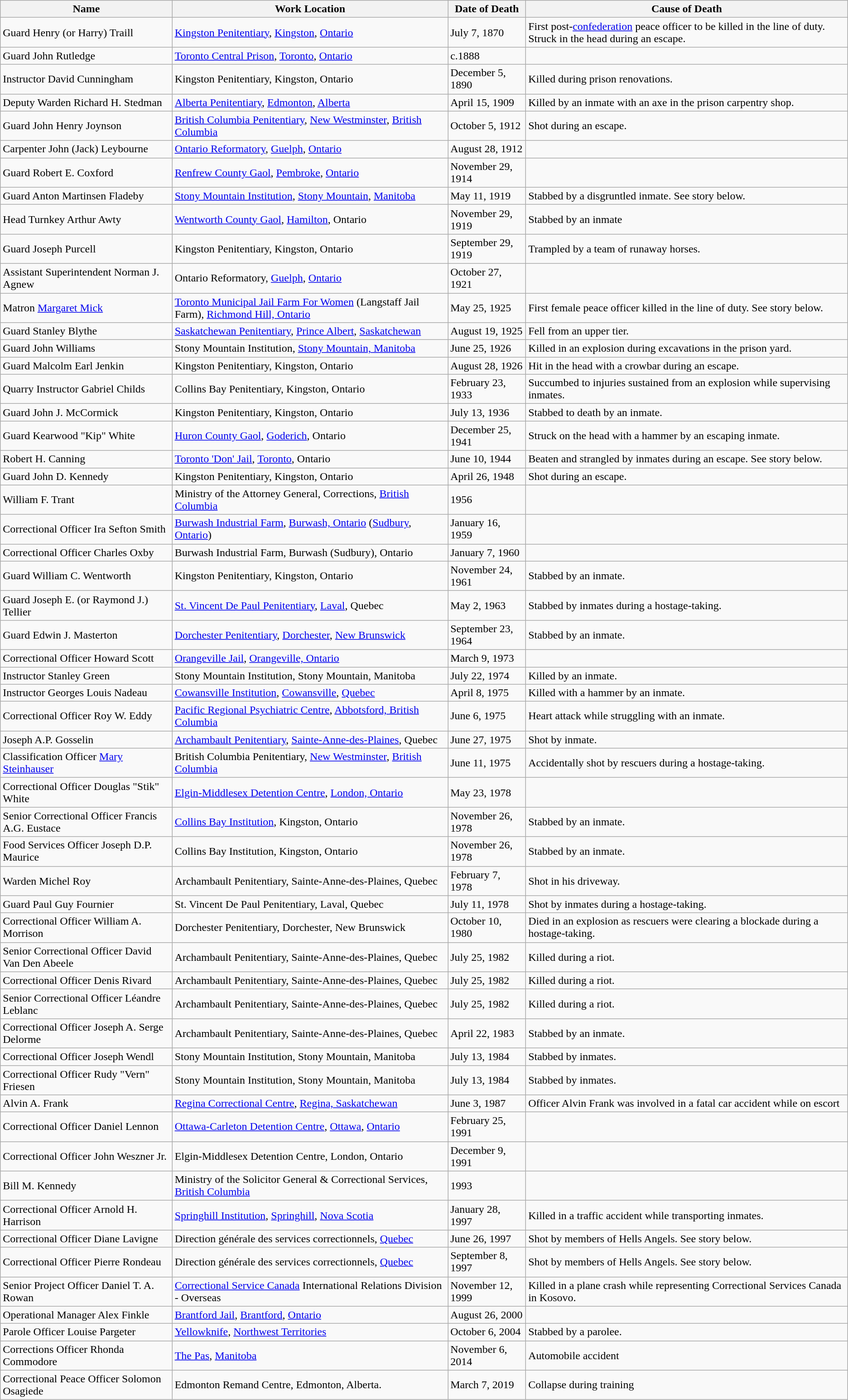<table class="wikitable">
<tr>
<th>Name</th>
<th>Work Location</th>
<th>Date of Death</th>
<th>Cause of Death</th>
</tr>
<tr>
<td>Guard Henry (or Harry) Traill</td>
<td><a href='#'>Kingston Penitentiary</a>, <a href='#'>Kingston</a>, <a href='#'>Ontario</a></td>
<td>July 7, 1870</td>
<td>First post-<a href='#'>confederation</a> peace officer to be killed in the line of duty. Struck in the head during an escape.</td>
</tr>
<tr>
<td>Guard John Rutledge</td>
<td><a href='#'>Toronto Central Prison</a>, <a href='#'>Toronto</a>, <a href='#'>Ontario</a></td>
<td>c.1888</td>
<td></td>
</tr>
<tr>
<td>Instructor David Cunningham</td>
<td>Kingston Penitentiary, Kingston, Ontario</td>
<td>December 5, 1890</td>
<td>Killed during prison renovations.</td>
</tr>
<tr>
<td>Deputy Warden Richard H. Stedman</td>
<td><a href='#'>Alberta Penitentiary</a>, <a href='#'>Edmonton</a>, <a href='#'>Alberta</a></td>
<td>April 15, 1909</td>
<td>Killed by an inmate with an axe in the prison carpentry shop.</td>
</tr>
<tr>
<td>Guard John Henry Joynson</td>
<td><a href='#'>British Columbia Penitentiary</a>, <a href='#'>New Westminster</a>, <a href='#'>British Columbia</a></td>
<td>October 5, 1912</td>
<td>Shot during an escape.</td>
</tr>
<tr>
<td>Carpenter John (Jack) Leybourne</td>
<td><a href='#'>Ontario Reformatory</a>, <a href='#'>Guelph</a>, <a href='#'>Ontario</a></td>
<td>August 28, 1912</td>
<td></td>
</tr>
<tr>
<td>Guard Robert E. Coxford</td>
<td><a href='#'>Renfrew County Gaol</a>, <a href='#'>Pembroke</a>, <a href='#'>Ontario</a></td>
<td>November 29, 1914</td>
<td></td>
</tr>
<tr>
<td>Guard Anton Martinsen Fladeby</td>
<td><a href='#'>Stony Mountain Institution</a>, <a href='#'>Stony Mountain</a>, <a href='#'>Manitoba</a></td>
<td>May 11, 1919</td>
<td>Stabbed by a disgruntled inmate. See story below.</td>
</tr>
<tr>
<td>Head Turnkey Arthur Awty</td>
<td><a href='#'>Wentworth County Gaol</a>, <a href='#'>Hamilton</a>, Ontario</td>
<td>November 29, 1919</td>
<td>Stabbed by an inmate</td>
</tr>
<tr>
<td>Guard Joseph Purcell</td>
<td>Kingston Penitentiary, Kingston, Ontario</td>
<td>September 29, 1919</td>
<td>Trampled by a team of runaway horses.</td>
</tr>
<tr>
<td>Assistant Superintendent Norman J. Agnew</td>
<td>Ontario Reformatory, <a href='#'>Guelph</a>, <a href='#'>Ontario</a></td>
<td>October 27, 1921</td>
<td></td>
</tr>
<tr>
<td>Matron <a href='#'>Margaret Mick</a></td>
<td><a href='#'>Toronto Municipal Jail Farm For Women</a> (Langstaff Jail Farm), <a href='#'>Richmond Hill, Ontario</a></td>
<td>May 25, 1925</td>
<td>First female peace officer killed in the line of duty. See story below.</td>
</tr>
<tr>
<td>Guard Stanley Blythe</td>
<td><a href='#'>Saskatchewan Penitentiary</a>, <a href='#'>Prince Albert</a>, <a href='#'>Saskatchewan</a></td>
<td>August 19, 1925</td>
<td>Fell from an upper tier.</td>
</tr>
<tr>
<td>Guard John Williams</td>
<td>Stony Mountain Institution, <a href='#'>Stony Mountain, Manitoba</a></td>
<td>June 25, 1926</td>
<td>Killed in an explosion during excavations in the prison yard.</td>
</tr>
<tr>
<td>Guard Malcolm Earl Jenkin</td>
<td>Kingston Penitentiary, Kingston, Ontario</td>
<td>August 28, 1926</td>
<td>Hit in the head with a crowbar during an escape.</td>
</tr>
<tr>
<td>Quarry Instructor Gabriel Childs</td>
<td>Collins Bay Penitentiary, Kingston, Ontario</td>
<td>February 23, 1933</td>
<td>Succumbed to injuries sustained from an explosion while supervising inmates.</td>
</tr>
<tr>
<td>Guard John J. McCormick</td>
<td>Kingston Penitentiary, Kingston, Ontario</td>
<td>July 13, 1936</td>
<td>Stabbed to death by an inmate.</td>
</tr>
<tr>
<td>Guard Kearwood "Kip" White</td>
<td><a href='#'>Huron County Gaol</a>, <a href='#'>Goderich</a>, Ontario</td>
<td>December 25, 1941</td>
<td>Struck on the head with a hammer by an escaping inmate.</td>
</tr>
<tr>
<td>Robert H. Canning</td>
<td><a href='#'>Toronto 'Don' Jail</a>, <a href='#'>Toronto</a>, Ontario</td>
<td>June 10, 1944</td>
<td>Beaten and strangled by inmates during an escape. See story below.</td>
</tr>
<tr>
<td>Guard John D. Kennedy</td>
<td>Kingston Penitentiary, Kingston, Ontario</td>
<td>April 26, 1948</td>
<td>Shot during an escape.</td>
</tr>
<tr>
<td>William F. Trant</td>
<td>Ministry of the Attorney General, Corrections, <a href='#'>British Columbia</a></td>
<td>1956</td>
<td></td>
</tr>
<tr>
<td>Correctional Officer Ira Sefton Smith</td>
<td><a href='#'>Burwash Industrial Farm</a>, <a href='#'>Burwash, Ontario</a> (<a href='#'>Sudbury</a>, <a href='#'>Ontario</a>)</td>
<td>January 16, 1959</td>
<td></td>
</tr>
<tr>
<td>Correctional Officer Charles Oxby</td>
<td>Burwash Industrial Farm, Burwash (Sudbury), Ontario</td>
<td>January 7, 1960</td>
<td></td>
</tr>
<tr>
<td>Guard William C. Wentworth</td>
<td>Kingston Penitentiary, Kingston, Ontario</td>
<td>November 24, 1961</td>
<td>Stabbed by an inmate.</td>
</tr>
<tr>
<td>Guard Joseph E. (or Raymond J.) Tellier</td>
<td><a href='#'>St. Vincent De Paul Penitentiary</a>, <a href='#'>Laval</a>, Quebec</td>
<td>May 2, 1963</td>
<td>Stabbed by inmates during a hostage-taking.</td>
</tr>
<tr>
<td>Guard Edwin J. Masterton</td>
<td><a href='#'>Dorchester Penitentiary</a>, <a href='#'>Dorchester</a>, <a href='#'>New Brunswick</a></td>
<td>September 23, 1964</td>
<td>Stabbed by an inmate.</td>
</tr>
<tr>
<td>Correctional Officer Howard Scott</td>
<td><a href='#'>Orangeville Jail</a>, <a href='#'>Orangeville, Ontario</a></td>
<td>March 9, 1973</td>
<td></td>
</tr>
<tr>
<td>Instructor Stanley Green</td>
<td>Stony Mountain Institution, Stony Mountain, Manitoba</td>
<td>July 22, 1974</td>
<td>Killed by an inmate.</td>
</tr>
<tr>
<td>Instructor Georges Louis Nadeau</td>
<td><a href='#'>Cowansville Institution</a>, <a href='#'>Cowansville</a>, <a href='#'>Quebec</a></td>
<td>April 8, 1975</td>
<td>Killed with a hammer by an inmate.</td>
</tr>
<tr>
<td>Correctional Officer Roy W. Eddy</td>
<td><a href='#'>Pacific Regional Psychiatric Centre</a>, <a href='#'>Abbotsford, British Columbia</a></td>
<td>June 6, 1975</td>
<td>Heart attack while struggling with an inmate.</td>
</tr>
<tr>
<td>Joseph A.P. Gosselin</td>
<td><a href='#'>Archambault Penitentiary</a>, <a href='#'>Sainte-Anne-des-Plaines</a>, Quebec</td>
<td>June 27, 1975</td>
<td>Shot by inmate.</td>
</tr>
<tr>
<td>Classification Officer <a href='#'>Mary Steinhauser</a></td>
<td>British Columbia Penitentiary, <a href='#'>New Westminster</a>, <a href='#'>British Columbia</a></td>
<td>June 11, 1975</td>
<td>Accidentally shot by rescuers during a hostage-taking.</td>
</tr>
<tr>
<td>Correctional Officer Douglas "Stik" White</td>
<td><a href='#'>Elgin-Middlesex Detention Centre</a>, <a href='#'>London, Ontario</a></td>
<td>May 23, 1978</td>
<td></td>
</tr>
<tr>
<td>Senior Correctional Officer Francis A.G. Eustace</td>
<td><a href='#'>Collins Bay Institution</a>, Kingston, Ontario</td>
<td>November 26, 1978</td>
<td>Stabbed by an inmate.</td>
</tr>
<tr>
<td>Food Services Officer Joseph D.P. Maurice</td>
<td>Collins Bay Institution, Kingston, Ontario</td>
<td>November 26, 1978</td>
<td>Stabbed by an inmate.</td>
</tr>
<tr>
<td>Warden Michel Roy</td>
<td>Archambault Penitentiary, Sainte-Anne-des-Plaines, Quebec</td>
<td>February 7, 1978</td>
<td>Shot in his driveway.</td>
</tr>
<tr>
<td>Guard Paul Guy Fournier</td>
<td>St. Vincent De Paul Penitentiary, Laval, Quebec</td>
<td>July 11, 1978</td>
<td>Shot by inmates during a hostage-taking.</td>
</tr>
<tr>
<td>Correctional Officer William A. Morrison</td>
<td>Dorchester Penitentiary, Dorchester, New Brunswick</td>
<td>October 10, 1980</td>
<td>Died in an explosion as rescuers were clearing a blockade during a hostage-taking.</td>
</tr>
<tr>
<td>Senior Correctional Officer David Van Den Abeele</td>
<td>Archambault Penitentiary, Sainte-Anne-des-Plaines, Quebec</td>
<td>July 25, 1982</td>
<td>Killed during a riot.</td>
</tr>
<tr>
<td>Correctional Officer Denis Rivard</td>
<td>Archambault Penitentiary, Sainte-Anne-des-Plaines, Quebec</td>
<td>July 25, 1982</td>
<td>Killed during a riot.</td>
</tr>
<tr>
<td>Senior Correctional Officer Léandre Leblanc</td>
<td>Archambault Penitentiary, Sainte-Anne-des-Plaines, Quebec</td>
<td>July 25, 1982</td>
<td>Killed during a riot.</td>
</tr>
<tr>
<td>Correctional Officer Joseph A. Serge Delorme</td>
<td>Archambault Penitentiary, Sainte-Anne-des-Plaines, Quebec</td>
<td>April 22, 1983</td>
<td>Stabbed by an inmate.</td>
</tr>
<tr>
<td>Correctional Officer Joseph Wendl</td>
<td>Stony Mountain Institution, Stony Mountain, Manitoba</td>
<td>July 13, 1984</td>
<td>Stabbed by inmates.</td>
</tr>
<tr>
<td>Correctional Officer Rudy "Vern" Friesen</td>
<td>Stony Mountain Institution, Stony Mountain, Manitoba</td>
<td>July 13, 1984</td>
<td>Stabbed by inmates.</td>
</tr>
<tr>
<td>Alvin A. Frank</td>
<td><a href='#'>Regina Correctional Centre</a>, <a href='#'>Regina, Saskatchewan</a></td>
<td>June 3, 1987</td>
<td>Officer Alvin Frank was involved in a fatal car accident while on escort</td>
</tr>
<tr>
<td>Correctional Officer Daniel Lennon</td>
<td><a href='#'>Ottawa-Carleton Detention Centre</a>, <a href='#'>Ottawa</a>, <a href='#'>Ontario</a></td>
<td>February 25, 1991</td>
<td></td>
</tr>
<tr>
<td>Correctional Officer John Weszner Jr.</td>
<td>Elgin-Middlesex Detention Centre, London, Ontario</td>
<td>December 9, 1991</td>
<td></td>
</tr>
<tr>
<td>Bill M. Kennedy</td>
<td>Ministry of the Solicitor General & Correctional Services, <a href='#'>British Columbia</a></td>
<td>1993</td>
<td></td>
</tr>
<tr>
<td>Correctional Officer Arnold H. Harrison</td>
<td><a href='#'>Springhill Institution</a>, <a href='#'>Springhill</a>, <a href='#'>Nova Scotia</a></td>
<td>January 28, 1997</td>
<td>Killed in a traffic accident while transporting inmates.</td>
</tr>
<tr>
<td>Correctional Officer Diane Lavigne</td>
<td>Direction générale des services correctionnels, <a href='#'>Quebec</a></td>
<td>June 26, 1997</td>
<td>Shot by members of Hells Angels. See story below.</td>
</tr>
<tr>
<td>Correctional Officer Pierre Rondeau</td>
<td>Direction générale des services correctionnels, <a href='#'>Quebec</a></td>
<td>September 8, 1997</td>
<td>Shot by members of Hells Angels. See story below.</td>
</tr>
<tr>
<td>Senior Project Officer Daniel T. A. Rowan</td>
<td><a href='#'>Correctional Service Canada</a> International Relations Division - Overseas</td>
<td>November 12, 1999</td>
<td>Killed in a plane crash while representing Correctional Services Canada in Kosovo.</td>
</tr>
<tr>
<td>Operational Manager Alex Finkle</td>
<td><a href='#'>Brantford Jail</a>, <a href='#'>Brantford</a>, <a href='#'>Ontario</a></td>
<td>August 26, 2000</td>
<td></td>
</tr>
<tr>
<td>Parole Officer Louise Pargeter</td>
<td><a href='#'>Yellowknife</a>, <a href='#'>Northwest Territories</a></td>
<td>October 6, 2004</td>
<td>Stabbed by a parolee.</td>
</tr>
<tr>
<td>Corrections Officer Rhonda Commodore</td>
<td><a href='#'>The Pas</a>, <a href='#'>Manitoba</a></td>
<td>November 6, 2014</td>
<td>Automobile accident</td>
</tr>
<tr>
<td>Correctional Peace Officer Solomon Osagiede</td>
<td>Edmonton Remand Centre, Edmonton, Alberta.</td>
<td>March 7, 2019</td>
<td>Collapse during training</td>
</tr>
</table>
